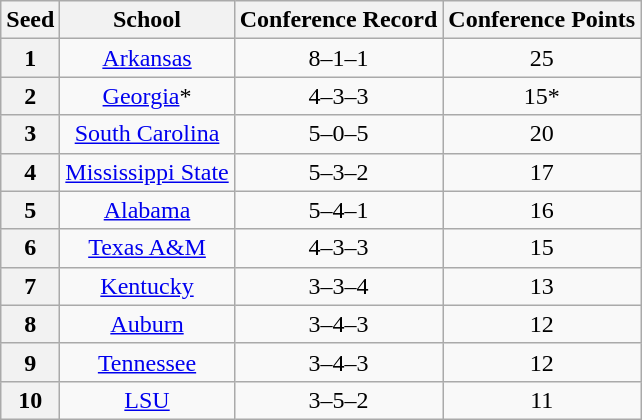<table class="wikitable sortable" style="text-align:center">
<tr>
<th scope="col">Seed</th>
<th scope="col">School</th>
<th scope="col">Conference Record</th>
<th scope="col">Conference Points</th>
</tr>
<tr>
<th scope="row">1</th>
<td><a href='#'>Arkansas</a></td>
<td>8–1–1</td>
<td>25</td>
</tr>
<tr>
<th scope="row">2</th>
<td><a href='#'>Georgia</a>*</td>
<td>4–3–3</td>
<td>15*</td>
</tr>
<tr>
<th scope="row">3</th>
<td><a href='#'>South Carolina</a></td>
<td>5–0–5</td>
<td>20</td>
</tr>
<tr>
<th scope="row">4</th>
<td><a href='#'>Mississippi State</a></td>
<td>5–3–2</td>
<td>17</td>
</tr>
<tr>
<th scope="row">5</th>
<td><a href='#'>Alabama</a></td>
<td>5–4–1</td>
<td>16</td>
</tr>
<tr>
<th scope="row">6</th>
<td><a href='#'>Texas A&M</a></td>
<td>4–3–3</td>
<td>15</td>
</tr>
<tr>
<th scope="row">7</th>
<td><a href='#'>Kentucky</a></td>
<td>3–3–4</td>
<td>13</td>
</tr>
<tr>
<th scope="row">8</th>
<td><a href='#'>Auburn</a></td>
<td>3–4–3</td>
<td>12</td>
</tr>
<tr>
<th scope="row">9</th>
<td><a href='#'>Tennessee</a></td>
<td>3–4–3</td>
<td>12</td>
</tr>
<tr>
<th scope="row">10</th>
<td><a href='#'>LSU</a></td>
<td>3–5–2</td>
<td>11</td>
</tr>
</table>
